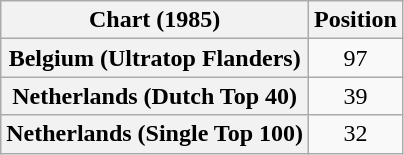<table class="wikitable sortable plainrowheaders" style="text-align:center;">
<tr>
<th>Chart (1985)</th>
<th>Position</th>
</tr>
<tr>
<th scope="row">Belgium (Ultratop Flanders)</th>
<td>97</td>
</tr>
<tr>
<th scope="row">Netherlands (Dutch Top 40)</th>
<td>39</td>
</tr>
<tr>
<th scope="row">Netherlands (Single Top 100)</th>
<td>32</td>
</tr>
</table>
